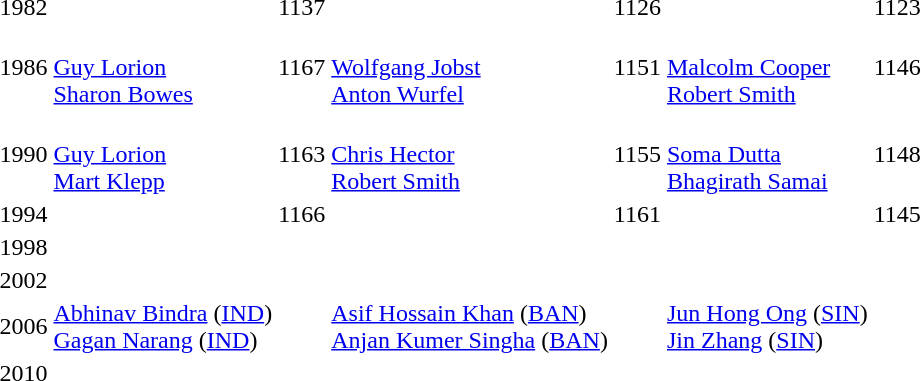<table>
<tr>
<td>1982</td>
<td></td>
<td>1137</td>
<td></td>
<td>1126</td>
<td></td>
<td>1123</td>
</tr>
<tr>
<td>1986</td>
<td><br><a href='#'>Guy Lorion</a><br><a href='#'>Sharon Bowes</a></td>
<td>1167</td>
<td><br><a href='#'>Wolfgang Jobst</a><br><a href='#'>Anton Wurfel</a></td>
<td>1151</td>
<td><br><a href='#'>Malcolm Cooper</a><br><a href='#'>Robert Smith</a></td>
<td>1146</td>
</tr>
<tr>
<td>1990</td>
<td><br><a href='#'>Guy Lorion</a><br><a href='#'>Mart Klepp</a></td>
<td>1163</td>
<td><br><a href='#'>Chris Hector</a><br><a href='#'>Robert Smith</a></td>
<td>1155</td>
<td><br><a href='#'>Soma Dutta</a><br><a href='#'>Bhagirath Samai</a></td>
<td>1148</td>
</tr>
<tr>
<td>1994</td>
<td></td>
<td>1166</td>
<td></td>
<td>1161</td>
<td></td>
<td>1145</td>
</tr>
<tr>
<td>1998</td>
<td></td>
<td></td>
<td></td>
<td></td>
<td></td>
<td></td>
</tr>
<tr>
<td>2002</td>
<td></td>
<td></td>
<td></td>
<td></td>
<td></td>
<td></td>
</tr>
<tr>
<td>2006</td>
<td> <a href='#'>Abhinav Bindra</a> (<a href='#'>IND</a>)<br> <a href='#'>Gagan Narang</a> (<a href='#'>IND</a>)</td>
<td></td>
<td> <a href='#'>Asif Hossain Khan</a> (<a href='#'>BAN</a>)<br> <a href='#'>Anjan Kumer Singha</a> (<a href='#'>BAN</a>)</td>
<td></td>
<td> <a href='#'>Jun Hong Ong</a> (<a href='#'>SIN</a>)<br> <a href='#'>Jin Zhang</a> (<a href='#'>SIN</a>)</td>
<td></td>
</tr>
<tr>
<td>2010<br></td>
<td></td>
<td></td>
<td></td>
<td></td>
<td></td>
<td></td>
</tr>
</table>
